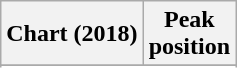<table class="wikitable sortable plainrowheaders">
<tr>
<th scope="col">Chart (2018)</th>
<th scope="col">Peak<br>position</th>
</tr>
<tr>
</tr>
<tr>
</tr>
<tr>
</tr>
<tr>
</tr>
<tr>
</tr>
<tr>
</tr>
<tr>
</tr>
<tr>
</tr>
<tr>
</tr>
<tr>
</tr>
<tr>
</tr>
<tr>
</tr>
<tr>
</tr>
<tr>
</tr>
<tr>
</tr>
<tr>
</tr>
<tr>
</tr>
<tr>
</tr>
</table>
